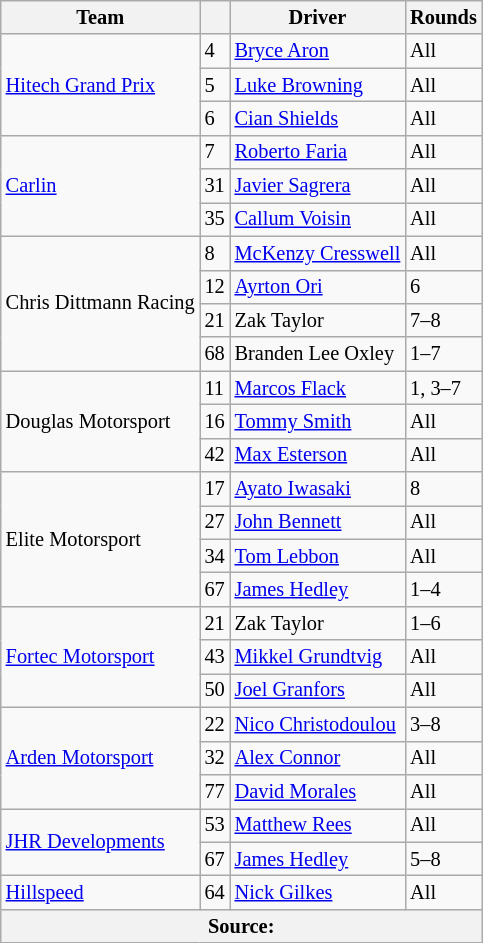<table class="wikitable" style="font-size: 85%;">
<tr>
<th>Team</th>
<th></th>
<th>Driver</th>
<th>Rounds</th>
</tr>
<tr>
<td rowspan=3><a href='#'>Hitech Grand Prix</a></td>
<td>4</td>
<td> <a href='#'>Bryce Aron</a></td>
<td>All</td>
</tr>
<tr>
<td>5</td>
<td> <a href='#'>Luke Browning</a></td>
<td>All</td>
</tr>
<tr>
<td>6</td>
<td> <a href='#'>Cian Shields</a></td>
<td>All</td>
</tr>
<tr>
<td rowspan=3><a href='#'>Carlin</a></td>
<td>7</td>
<td> <a href='#'>Roberto Faria</a></td>
<td>All</td>
</tr>
<tr>
<td>31</td>
<td> <a href='#'>Javier Sagrera</a></td>
<td>All</td>
</tr>
<tr>
<td>35</td>
<td> <a href='#'>Callum Voisin</a></td>
<td>All</td>
</tr>
<tr>
<td rowspan="4">Chris Dittmann Racing</td>
<td>8</td>
<td> <a href='#'>McKenzy Cresswell</a></td>
<td>All</td>
</tr>
<tr>
<td>12</td>
<td> <a href='#'>Ayrton Ori</a></td>
<td>6</td>
</tr>
<tr>
<td>21</td>
<td> Zak Taylor</td>
<td>7–8</td>
</tr>
<tr>
<td>68</td>
<td> Branden Lee Oxley</td>
<td>1–7</td>
</tr>
<tr>
<td rowspan=3>Douglas Motorsport</td>
<td>11</td>
<td> <a href='#'>Marcos Flack</a></td>
<td>1, 3–7</td>
</tr>
<tr>
<td>16</td>
<td> <a href='#'>Tommy Smith</a></td>
<td>All</td>
</tr>
<tr>
<td>42</td>
<td> <a href='#'>Max Esterson</a></td>
<td>All</td>
</tr>
<tr>
<td rowspan=4>Elite Motorsport</td>
<td>17</td>
<td> <a href='#'>Ayato Iwasaki</a></td>
<td>8</td>
</tr>
<tr>
<td>27</td>
<td> <a href='#'>John Bennett</a></td>
<td>All</td>
</tr>
<tr>
<td>34</td>
<td> <a href='#'>Tom Lebbon</a></td>
<td>All</td>
</tr>
<tr>
<td>67</td>
<td> <a href='#'>James Hedley</a></td>
<td>1–4</td>
</tr>
<tr>
<td rowspan=3><a href='#'>Fortec Motorsport</a></td>
<td>21</td>
<td> Zak Taylor</td>
<td>1–6</td>
</tr>
<tr>
<td>43</td>
<td> <a href='#'>Mikkel Grundtvig</a></td>
<td>All</td>
</tr>
<tr>
<td>50</td>
<td> <a href='#'>Joel Granfors</a></td>
<td>All</td>
</tr>
<tr>
<td rowspan=3><a href='#'>Arden Motorsport</a></td>
<td>22</td>
<td nowrap> <a href='#'>Nico Christodoulou</a></td>
<td>3–8</td>
</tr>
<tr>
<td>32</td>
<td> <a href='#'>Alex Connor</a></td>
<td>All</td>
</tr>
<tr>
<td>77</td>
<td> <a href='#'>David Morales</a></td>
<td>All</td>
</tr>
<tr>
<td rowspan=2><a href='#'>JHR Developments</a></td>
<td>53</td>
<td> <a href='#'>Matthew Rees</a></td>
<td>All</td>
</tr>
<tr>
<td>67</td>
<td> <a href='#'>James Hedley</a></td>
<td>5–8</td>
</tr>
<tr>
<td><a href='#'>Hillspeed</a></td>
<td>64</td>
<td> <a href='#'>Nick Gilkes</a></td>
<td>All</td>
</tr>
<tr>
<th colspan=4>Source:</th>
</tr>
</table>
